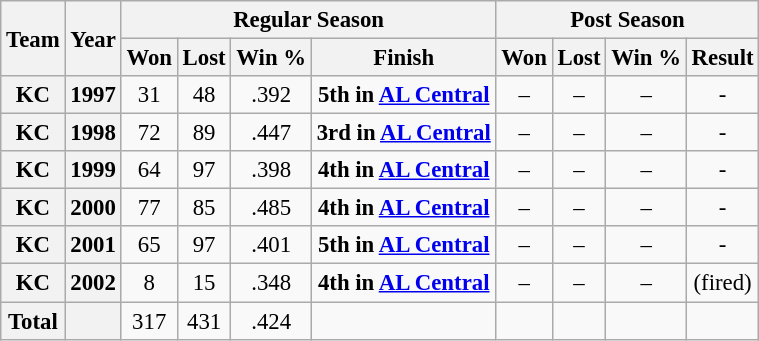<table class="wikitable" style="font-size: 95%; text-align:center;">
<tr>
<th rowspan="2">Team</th>
<th rowspan="2">Year</th>
<th colspan="4">Regular Season</th>
<th colspan="4">Post Season</th>
</tr>
<tr>
<th>Won</th>
<th>Lost</th>
<th>Win %</th>
<th>Finish</th>
<th>Won</th>
<th>Lost</th>
<th>Win %</th>
<th>Result</th>
</tr>
<tr>
<th>KC</th>
<th>1997</th>
<td>31</td>
<td>48</td>
<td>.392</td>
<td><strong>5th in <a href='#'>AL Central</a></strong></td>
<td>–</td>
<td>–</td>
<td>–</td>
<td>-</td>
</tr>
<tr>
<th>KC</th>
<th>1998</th>
<td>72</td>
<td>89</td>
<td>.447</td>
<td><strong>3rd in <a href='#'>AL Central</a></strong></td>
<td>–</td>
<td>–</td>
<td>–</td>
<td>-</td>
</tr>
<tr>
<th>KC</th>
<th>1999</th>
<td>64</td>
<td>97</td>
<td>.398</td>
<td><strong>4th in <a href='#'>AL Central</a></strong></td>
<td>–</td>
<td>–</td>
<td>–</td>
<td>-</td>
</tr>
<tr>
<th>KC</th>
<th>2000</th>
<td>77</td>
<td>85</td>
<td>.485</td>
<td><strong>4th in <a href='#'>AL Central</a></strong></td>
<td>–</td>
<td>–</td>
<td>–</td>
<td>-</td>
</tr>
<tr>
<th>KC</th>
<th>2001</th>
<td>65</td>
<td>97</td>
<td>.401</td>
<td><strong>5th in <a href='#'>AL Central</a></strong></td>
<td>–</td>
<td>–</td>
<td>–</td>
<td>-</td>
</tr>
<tr>
<th>KC</th>
<th>2002</th>
<td>8</td>
<td>15</td>
<td>.348</td>
<td><strong>4th in <a href='#'>AL Central</a></strong></td>
<td>–</td>
<td>–</td>
<td>–</td>
<td>(fired)</td>
</tr>
<tr>
<th><strong>Total</strong></th>
<th></th>
<td>317</td>
<td>431</td>
<td>.424</td>
<td></td>
<td></td>
<td></td>
<td></td>
<td></td>
</tr>
</table>
